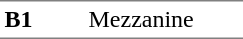<table border=0 cellspacing=0 cellpadding=3>
<tr>
<td style="border-bottom:solid 1px gray;border-top:solid 1px gray;" width=50 valign=top><strong>B1</strong></td>
<td style="border-top:solid 1px gray;border-bottom:solid 1px gray;" width=100 valign=top>Mezzanine</td>
</tr>
</table>
